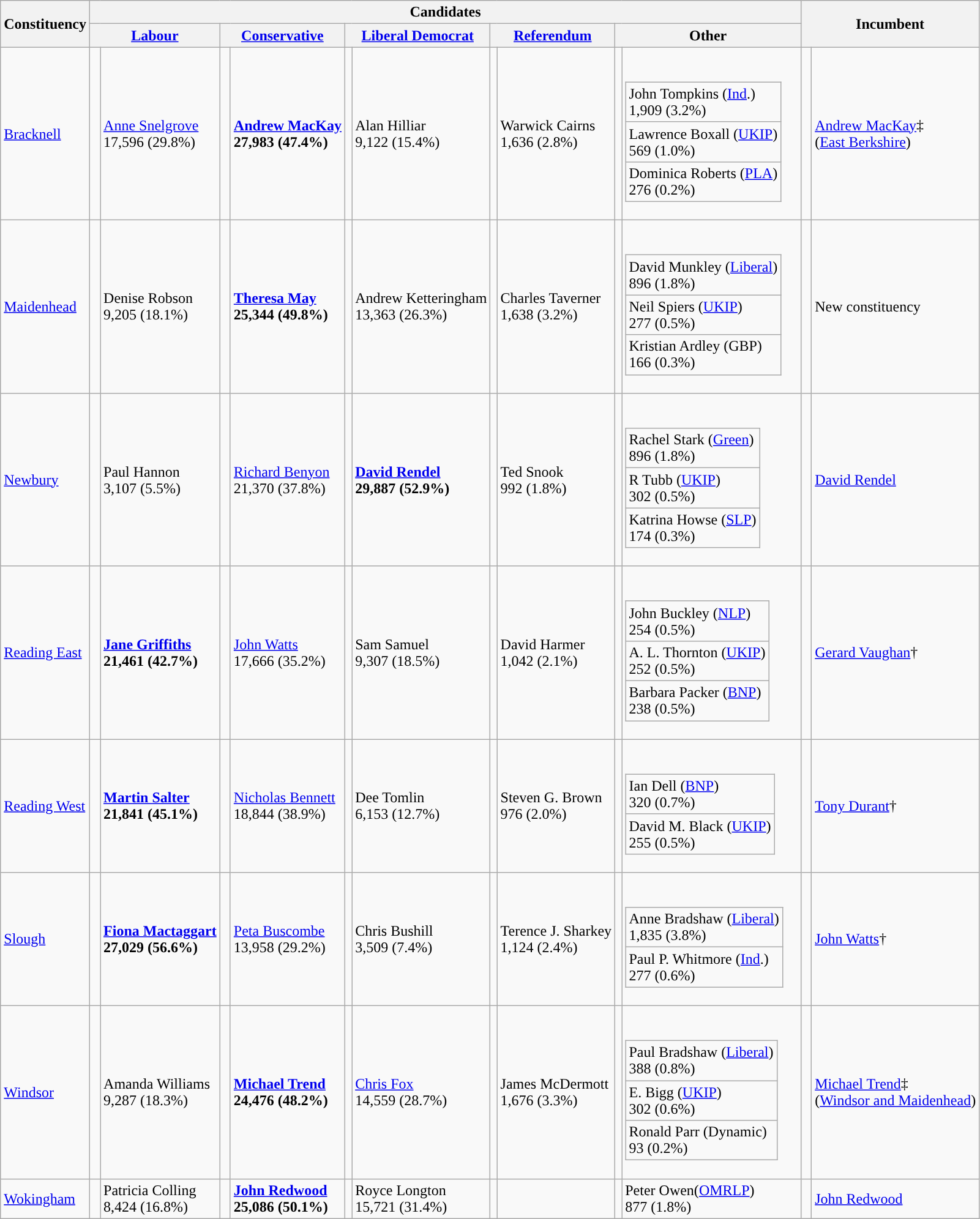<table class="wikitable">
<tr>
<th rowspan="2">Constituency</th>
<th colspan="10">Candidates</th>
<th colspan="2" rowspan="2">Incumbent</th>
</tr>
<tr>
<th colspan="2"><a href='#'>Labour</a></th>
<th colspan="2"><a href='#'>Conservative</a></th>
<th colspan="2"><a href='#'>Liberal Democrat</a></th>
<th colspan="2"><a href='#'>Referendum</a></th>
<th colspan="2">Other</th>
</tr>
<tr>
<td><a href='#'>Bracknell</a></td>
<td></td>
<td><a href='#'>Anne Snelgrove</a><br>17,596 (29.8%)</td>
<td style="color:inherit;background:"> </td>
<td><strong><a href='#'>Andrew MacKay</a></strong><br><strong>27,983 (47.4%)</strong></td>
<td></td>
<td>Alan Hilliar<br>9,122 (15.4%)</td>
<td></td>
<td>Warwick Cairns<br>1,636 (2.8%)</td>
<td></td>
<td><br><table class="wikitable">
<tr>
<td>John Tompkins (<a href='#'>Ind</a>.)<br>1,909 (3.2%)</td>
</tr>
<tr>
<td>Lawrence Boxall (<a href='#'>UKIP</a>)<br>569 (1.0%)</td>
</tr>
<tr>
<td>Dominica Roberts (<a href='#'>PLA</a>)<br>276 (0.2%)</td>
</tr>
</table>
</td>
<td style="color:inherit;background:"> </td>
<td><a href='#'>Andrew MacKay</a>‡<br>(<a href='#'>East Berkshire</a>)</td>
</tr>
<tr>
<td><a href='#'>Maidenhead</a></td>
<td></td>
<td>Denise Robson<br>9,205 (18.1%)</td>
<td style="color:inherit;background:"> </td>
<td><strong><a href='#'>Theresa May</a></strong><br><strong>25,344 (49.8%)</strong></td>
<td></td>
<td>Andrew Ketteringham<br>13,363 (26.3%)</td>
<td></td>
<td>Charles Taverner<br>1,638 (3.2%)</td>
<td></td>
<td><br><table class="wikitable">
<tr>
<td>David Munkley (<a href='#'>Liberal</a>)<br>896 (1.8%)</td>
</tr>
<tr>
<td>Neil Spiers (<a href='#'>UKIP</a>)<br>277 (0.5%)</td>
</tr>
<tr>
<td>Kristian Ardley (GBP)<br>166 (0.3%)</td>
</tr>
</table>
</td>
<td></td>
<td>New constituency</td>
</tr>
<tr>
<td><a href='#'>Newbury</a></td>
<td></td>
<td>Paul Hannon<br>3,107 (5.5%)</td>
<td></td>
<td><a href='#'>Richard Benyon</a><br>21,370 (37.8%)</td>
<td style="color:inherit;background:"></td>
<td><strong><a href='#'>David Rendel</a></strong><br><strong>29,887 (52.9%)</strong></td>
<td></td>
<td>Ted Snook<br>992 (1.8%)</td>
<td></td>
<td><br><table class="wikitable">
<tr>
<td>Rachel Stark (<a href='#'>Green</a>)<br>896 (1.8%)</td>
</tr>
<tr>
<td>R Tubb (<a href='#'>UKIP</a>)<br>302 (0.5%)</td>
</tr>
<tr>
<td>Katrina Howse (<a href='#'>SLP</a>)<br>174 (0.3%)</td>
</tr>
</table>
</td>
<td style="color:inherit;background:"></td>
<td><a href='#'>David Rendel</a></td>
</tr>
<tr>
<td><a href='#'>Reading East</a></td>
<td style="color:inherit;background:"> </td>
<td><strong><a href='#'>Jane Griffiths</a></strong><br><strong>21,461 (42.7%)</strong></td>
<td></td>
<td><a href='#'>John Watts</a><br>17,666 (35.2%)</td>
<td></td>
<td>Sam Samuel<br>9,307 (18.5%)</td>
<td></td>
<td>David Harmer<br>1,042 (2.1%)</td>
<td></td>
<td><br><table class="wikitable">
<tr>
<td>John Buckley (<a href='#'>NLP</a>)<br>254 (0.5%)</td>
</tr>
<tr>
<td>A. L. Thornton (<a href='#'>UKIP</a>)<br>252 (0.5%)</td>
</tr>
<tr>
<td>Barbara Packer (<a href='#'>BNP</a>)<br>238 (0.5%)</td>
</tr>
</table>
</td>
<td style="color:inherit;background:"> </td>
<td><a href='#'>Gerard Vaughan</a>†</td>
</tr>
<tr>
<td><a href='#'>Reading West</a></td>
<td style="color:inherit;background:"> </td>
<td><strong><a href='#'>Martin Salter</a></strong><br><strong>21,841 (45.1%)</strong></td>
<td></td>
<td><a href='#'>Nicholas Bennett</a><br>18,844 (38.9%)</td>
<td></td>
<td>Dee Tomlin<br>6,153 (12.7%)</td>
<td></td>
<td>Steven G. Brown<br>976 (2.0%)</td>
<td></td>
<td><br><table class="wikitable">
<tr>
<td>Ian Dell (<a href='#'>BNP</a>)<br>320 (0.7%)</td>
</tr>
<tr>
<td>David M. Black (<a href='#'>UKIP</a>)<br>255 (0.5%)</td>
</tr>
</table>
</td>
<td style="color:inherit;background:"> </td>
<td><a href='#'>Tony Durant</a>†</td>
</tr>
<tr>
<td><a href='#'>Slough</a></td>
<td style="color:inherit;background:"> </td>
<td><strong><a href='#'>Fiona Mactaggart</a></strong><br><strong>27,029 (56.6%)</strong></td>
<td></td>
<td><a href='#'>Peta Buscombe</a><br>13,958 (29.2%)</td>
<td></td>
<td>Chris Bushill<br>3,509 (7.4%)</td>
<td></td>
<td>Terence J. Sharkey<br>1,124 (2.4%)</td>
<td></td>
<td><br><table class="wikitable">
<tr>
<td>Anne Bradshaw (<a href='#'>Liberal</a>)<br>1,835 (3.8%)</td>
</tr>
<tr>
<td>Paul P. Whitmore (<a href='#'>Ind</a>.)<br>277 (0.6%)</td>
</tr>
</table>
</td>
<td style="color:inherit;background:"> </td>
<td><a href='#'>John Watts</a>†</td>
</tr>
<tr>
<td><a href='#'>Windsor</a></td>
<td></td>
<td>Amanda Williams<br>9,287 (18.3%)</td>
<td style="color:inherit;background:"> </td>
<td><strong><a href='#'>Michael Trend</a></strong><br><strong>24,476 (48.2%)</strong></td>
<td></td>
<td><a href='#'>Chris Fox</a><br>14,559 (28.7%)</td>
<td></td>
<td>James McDermott<br>1,676 (3.3%)</td>
<td></td>
<td><br><table class="wikitable">
<tr>
<td>Paul Bradshaw (<a href='#'>Liberal</a>)<br>388 (0.8%)</td>
</tr>
<tr>
<td>E. Bigg (<a href='#'>UKIP</a>)<br>302 (0.6%)</td>
</tr>
<tr>
<td>Ronald Parr (Dynamic)<br>93 (0.2%)</td>
</tr>
</table>
</td>
<td style="color:inherit;background:"> </td>
<td><a href='#'>Michael Trend</a>‡<br>(<a href='#'>Windsor and Maidenhead</a>)</td>
</tr>
<tr>
<td><a href='#'>Wokingham</a></td>
<td></td>
<td>Patricia Colling<br>8,424 (16.8%)</td>
<td style="color:inherit;background:"> </td>
<td><strong><a href='#'>John Redwood</a></strong><br><strong>25,086 (50.1%)</strong></td>
<td></td>
<td>Royce Longton<br>15,721 (31.4%)</td>
<td></td>
<td></td>
<td></td>
<td>Peter Owen(<a href='#'>OMRLP</a>)<br>877 (1.8%)</td>
<td style="color:inherit;background:"> </td>
<td><a href='#'>John Redwood</a></td>
</tr>
</table>
